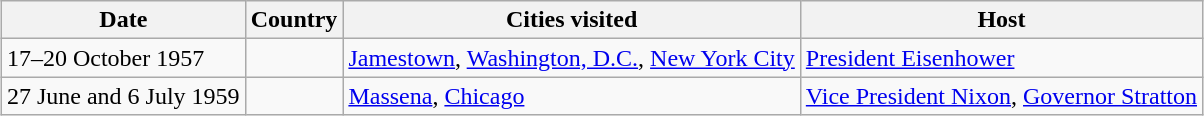<table class="wikitable sortable" border="1" style="margin: 1em auto 1em auto">
<tr>
<th class="unsortable">Date</th>
<th>Country</th>
<th class="unsortable">Cities visited</th>
<th class="unsortable">Host</th>
</tr>
<tr>
<td>17–20 October 1957</td>
<td></td>
<td><a href='#'>Jamestown</a>, <a href='#'>Washington, D.C.</a>, <a href='#'>New York City</a></td>
<td><a href='#'>President Eisenhower</a></td>
</tr>
<tr>
<td>27 June and 6 July 1959</td>
<td></td>
<td><a href='#'>Massena</a>, <a href='#'>Chicago</a></td>
<td><a href='#'>Vice President Nixon</a>, <a href='#'>Governor Stratton</a></td>
</tr>
</table>
